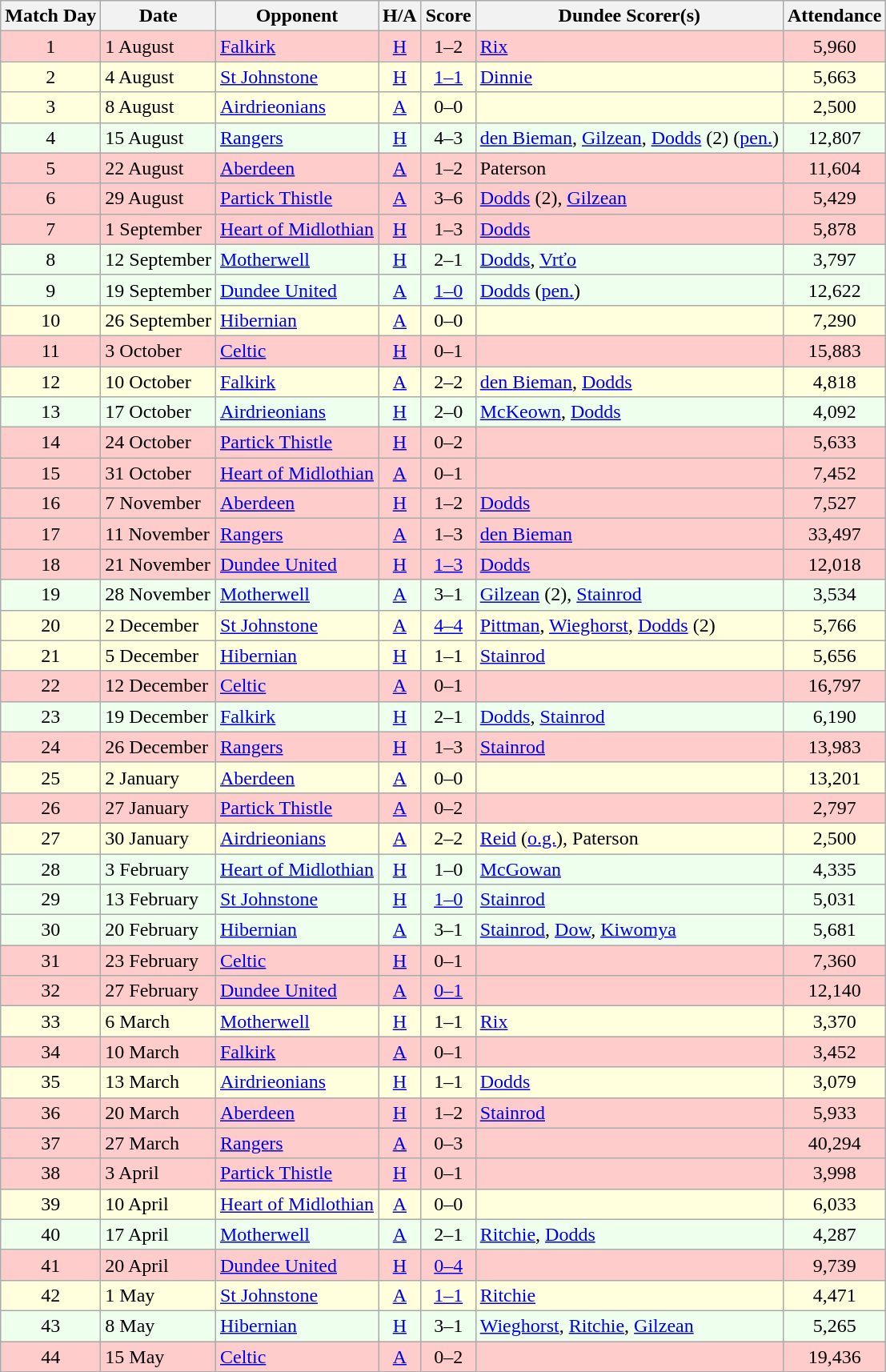<table class="wikitable" style="text-align:center">
<tr>
<th>Match Day</th>
<th>Date</th>
<th>Opponent</th>
<th>H/A</th>
<th>Score</th>
<th>Dundee Scorer(s)</th>
<th>Attendance</th>
</tr>
<tr bgcolor="#FFCCCC">
<td>1</td>
<td align="left">1 August</td>
<td align="left"><a href='#'>Falkirk</a></td>
<td><a href='#'>H</a></td>
<td>1–2</td>
<td align="left"><a href='#'>Rix</a></td>
<td>5,960</td>
</tr>
<tr bgcolor="#FFFFDD">
<td>2</td>
<td align="left">4 August</td>
<td align="left"><a href='#'>St Johnstone</a></td>
<td><a href='#'>H</a></td>
<td><a href='#'>1–1</a></td>
<td align="left"><a href='#'>Dinnie</a></td>
<td>5,663</td>
</tr>
<tr bgcolor="#FFFFDD">
<td>3</td>
<td align="left">8 August</td>
<td align="left"><a href='#'>Airdrieonians</a></td>
<td><a href='#'>A</a></td>
<td>0–0</td>
<td align="left"></td>
<td>2,500</td>
</tr>
<tr bgcolor="#EEFFEE">
<td>4</td>
<td align="left">15 August</td>
<td align="left"><a href='#'>Rangers</a></td>
<td><a href='#'>H</a></td>
<td>4–3</td>
<td align="left"><a href='#'>den Bieman</a>, <a href='#'>Gilzean</a>, <a href='#'>Dodds</a> (2) (<a href='#'>pen.</a>)</td>
<td>12,807</td>
</tr>
<tr bgcolor="#FFCCCC">
<td>5</td>
<td align="left">22 August</td>
<td align="left"><a href='#'>Aberdeen</a></td>
<td><a href='#'>A</a></td>
<td>1–2</td>
<td align="left">Paterson</td>
<td>11,604</td>
</tr>
<tr bgcolor="#FFCCCC">
<td>6</td>
<td align="left">29 August</td>
<td align="left"><a href='#'>Partick Thistle</a></td>
<td><a href='#'>A</a></td>
<td>3–6</td>
<td align="left"><a href='#'>Dodds</a> (2), <a href='#'>Gilzean</a></td>
<td>5,429</td>
</tr>
<tr bgcolor="#FFCCCC">
<td>7</td>
<td align="left">1 September</td>
<td align="left"><a href='#'>Heart of Midlothian</a></td>
<td><a href='#'>H</a></td>
<td>1–3</td>
<td align="left"><a href='#'>Dodds</a></td>
<td>5,878</td>
</tr>
<tr bgcolor="#EEFFEE">
<td>8</td>
<td align="left">12 September</td>
<td align="left"><a href='#'>Motherwell</a></td>
<td><a href='#'>H</a></td>
<td>2–1</td>
<td align="left"><a href='#'>Dodds</a>, <a href='#'>Vrťo</a></td>
<td>3,797</td>
</tr>
<tr bgcolor="#EEFFEE">
<td>9</td>
<td align="left">19 September</td>
<td align="left"><a href='#'>Dundee United</a></td>
<td><a href='#'>A</a></td>
<td><a href='#'>1–0</a></td>
<td align="left"><a href='#'>Dodds</a> (<a href='#'>pen.</a>)</td>
<td>12,622</td>
</tr>
<tr bgcolor="#FFFFDD">
<td>10</td>
<td align="left">26 September</td>
<td align="left"><a href='#'>Hibernian</a></td>
<td><a href='#'>A</a></td>
<td>0–0</td>
<td align="left"></td>
<td>7,290</td>
</tr>
<tr bgcolor="#FFCCCC">
<td>11</td>
<td align="left">3 October</td>
<td align="left"><a href='#'>Celtic</a></td>
<td><a href='#'>H</a></td>
<td>0–1</td>
<td align="left"></td>
<td>15,883</td>
</tr>
<tr bgcolor="#FFFFDD">
<td>12</td>
<td align="left">10 October</td>
<td align="left"><a href='#'>Falkirk</a></td>
<td><a href='#'>A</a></td>
<td>2–2</td>
<td align="left"><a href='#'>den Bieman</a>, <a href='#'>Dodds</a></td>
<td>4,818</td>
</tr>
<tr bgcolor="#EEFFEE">
<td>13</td>
<td align="left">17 October</td>
<td align="left"><a href='#'>Airdrieonians</a></td>
<td><a href='#'>H</a></td>
<td>2–0</td>
<td align="left"><a href='#'>McKeown</a>, <a href='#'>Dodds</a></td>
<td>4,092</td>
</tr>
<tr bgcolor="#FFCCCC">
<td>14</td>
<td align="left">24 October</td>
<td align="left"><a href='#'>Partick Thistle</a></td>
<td><a href='#'>H</a></td>
<td>0–2</td>
<td align="left"></td>
<td>5,633</td>
</tr>
<tr bgcolor="#FFCCCC">
<td>15</td>
<td align="left">31 October</td>
<td align="left"><a href='#'>Heart of Midlothian</a></td>
<td><a href='#'>A</a></td>
<td>0–1</td>
<td align="left"></td>
<td>7,452</td>
</tr>
<tr bgcolor="#FFCCCC">
<td>16</td>
<td align="left">7 November</td>
<td align="left"><a href='#'>Aberdeen</a></td>
<td><a href='#'>H</a></td>
<td>1–2</td>
<td align="left"><a href='#'>Dodds</a></td>
<td>7,527</td>
</tr>
<tr bgcolor="#FFCCCC">
<td>17</td>
<td align="left">11 November</td>
<td align="left"><a href='#'>Rangers</a></td>
<td><a href='#'>A</a></td>
<td>1–3</td>
<td align="left"><a href='#'>den Bieman</a></td>
<td>33,497</td>
</tr>
<tr bgcolor="#FFCCCC">
<td>18</td>
<td align="left">21 November</td>
<td align="left"><a href='#'>Dundee United</a></td>
<td><a href='#'>H</a></td>
<td><a href='#'>1–3</a></td>
<td align="left"><a href='#'>Dodds</a></td>
<td>12,018</td>
</tr>
<tr bgcolor="#EEFFEE">
<td>19</td>
<td align="left">28 November</td>
<td align="left"><a href='#'>Motherwell</a></td>
<td><a href='#'>A</a></td>
<td>3–1</td>
<td align="left"><a href='#'>Gilzean</a> (2), <a href='#'>Stainrod</a></td>
<td>3,534</td>
</tr>
<tr bgcolor="#FFFFDD">
<td>20</td>
<td align="left">2 December</td>
<td align="left"><a href='#'>St Johnstone</a></td>
<td><a href='#'>A</a></td>
<td><a href='#'>4–4</a></td>
<td align="left"><a href='#'>Pittman</a>, <a href='#'>Wieghorst</a>, <a href='#'>Dodds</a> (2)</td>
<td>5,766</td>
</tr>
<tr bgcolor="#FFFFDD">
<td>21</td>
<td align="left">5 December</td>
<td align="left"><a href='#'>Hibernian</a></td>
<td><a href='#'>H</a></td>
<td>1–1</td>
<td align="left"><a href='#'>Stainrod</a></td>
<td>5,656</td>
</tr>
<tr bgcolor="#FFCCCC">
<td>22</td>
<td align="left">12 December</td>
<td align="left"><a href='#'>Celtic</a></td>
<td><a href='#'>A</a></td>
<td>0–1</td>
<td align="left"></td>
<td>16,797</td>
</tr>
<tr bgcolor="#EEFFEE">
<td>23</td>
<td align="left">19 December</td>
<td align="left"><a href='#'>Falkirk</a></td>
<td><a href='#'>H</a></td>
<td>2–1</td>
<td align="left"><a href='#'>Dodds</a>, <a href='#'>Stainrod</a></td>
<td>6,190</td>
</tr>
<tr bgcolor="#FFCCCC">
<td>24</td>
<td align="left">26 December</td>
<td align="left"><a href='#'>Rangers</a></td>
<td><a href='#'>H</a></td>
<td>1–3</td>
<td align="left"><a href='#'>Stainrod</a></td>
<td>13,983</td>
</tr>
<tr bgcolor="#FFFFDD">
<td>25</td>
<td align="left">2 January</td>
<td align="left"><a href='#'>Aberdeen</a></td>
<td><a href='#'>A</a></td>
<td>0–0</td>
<td align="left"></td>
<td>13,201</td>
</tr>
<tr bgcolor="#FFCCCC">
<td>26</td>
<td align="left">27 January</td>
<td align="left"><a href='#'>Partick Thistle</a></td>
<td><a href='#'>A</a></td>
<td>0–2</td>
<td align="left"></td>
<td>2,797</td>
</tr>
<tr bgcolor="#FFFFDD">
<td>27</td>
<td align="left">30 January</td>
<td align="left"><a href='#'>Airdrieonians</a></td>
<td><a href='#'>A</a></td>
<td>2–2</td>
<td align="left"><a href='#'>Reid</a> (<a href='#'>o.g.</a>), Paterson</td>
<td>2,500</td>
</tr>
<tr bgcolor="#EEFFEE">
<td>28</td>
<td align="left">3 February</td>
<td align="left"><a href='#'>Heart of Midlothian</a></td>
<td><a href='#'>H</a></td>
<td>1–0</td>
<td align="left"><a href='#'>McGowan</a></td>
<td>4,335</td>
</tr>
<tr bgcolor="#EEFFEE">
<td>29</td>
<td align="left">13 February</td>
<td align="left"><a href='#'>St Johnstone</a></td>
<td><a href='#'>H</a></td>
<td><a href='#'>1–0</a></td>
<td align="left"><a href='#'>Stainrod</a></td>
<td>5,031</td>
</tr>
<tr bgcolor="#EEFFEE">
<td>30</td>
<td align="left">20 February</td>
<td align="left"><a href='#'>Hibernian</a></td>
<td><a href='#'>A</a></td>
<td>3–1</td>
<td align="left"><a href='#'>Stainrod</a>, <a href='#'>Dow</a>, <a href='#'>Kiwomya</a></td>
<td>5,681</td>
</tr>
<tr bgcolor="#FFCCCC">
<td>31</td>
<td align="left">23 February</td>
<td align="left"><a href='#'>Celtic</a></td>
<td><a href='#'>H</a></td>
<td>0–1</td>
<td align="left"></td>
<td>7,360</td>
</tr>
<tr bgcolor="#FFCCCC">
<td>32</td>
<td align="left">27 February</td>
<td align="left"><a href='#'>Dundee United</a></td>
<td><a href='#'>A</a></td>
<td><a href='#'>0–1</a></td>
<td align="left"></td>
<td>12,140</td>
</tr>
<tr bgcolor="#FFFFDD">
<td>33</td>
<td align="left">6 March</td>
<td align="left"><a href='#'>Motherwell</a></td>
<td><a href='#'>H</a></td>
<td>1–1</td>
<td align="left"><a href='#'>Rix</a></td>
<td>3,370</td>
</tr>
<tr bgcolor="#FFCCCC">
<td>34</td>
<td align="left">10 March</td>
<td align="left"><a href='#'>Falkirk</a></td>
<td><a href='#'>A</a></td>
<td>0–1</td>
<td align="left"></td>
<td>3,452</td>
</tr>
<tr bgcolor="#FFFFDD">
<td>35</td>
<td align="left">13 March</td>
<td align="left"><a href='#'>Airdrieonians</a></td>
<td><a href='#'>H</a></td>
<td>1–1</td>
<td align="left"><a href='#'>Dodds</a></td>
<td>3,079</td>
</tr>
<tr bgcolor="#FFCCCC">
<td>36</td>
<td align="left">20 March</td>
<td align="left"><a href='#'>Aberdeen</a></td>
<td><a href='#'>H</a></td>
<td>1–2</td>
<td align="left"><a href='#'>Stainrod</a></td>
<td>5,933</td>
</tr>
<tr bgcolor="#FFCCCC">
<td>37</td>
<td align="left">27 March</td>
<td align="left"><a href='#'>Rangers</a></td>
<td><a href='#'>A</a></td>
<td>0–3</td>
<td align="left"></td>
<td>40,294</td>
</tr>
<tr bgcolor="#FFCCCC">
<td>38</td>
<td align="left">3 April</td>
<td align="left"><a href='#'>Partick Thistle</a></td>
<td><a href='#'>H</a></td>
<td>0–1</td>
<td align="left"></td>
<td>3,998</td>
</tr>
<tr bgcolor="#FFFFDD">
<td>39</td>
<td align="left">10 April</td>
<td align="left"><a href='#'>Heart of Midlothian</a></td>
<td><a href='#'>A</a></td>
<td>0–0</td>
<td align="left"></td>
<td>6,033</td>
</tr>
<tr bgcolor="#EEFFEE">
<td>40</td>
<td align="left">17 April</td>
<td align="left"><a href='#'>Motherwell</a></td>
<td><a href='#'>A</a></td>
<td>2–1</td>
<td align="left"><a href='#'>Ritchie</a>, <a href='#'>Dodds</a></td>
<td>4,287</td>
</tr>
<tr bgcolor="#FFCCCC">
<td>41</td>
<td align="left">20 April</td>
<td align="left"><a href='#'>Dundee United</a></td>
<td><a href='#'>H</a></td>
<td><a href='#'>0–4</a></td>
<td align="left"></td>
<td>9,739</td>
</tr>
<tr bgcolor="#FFFFDD">
<td>42</td>
<td align="left">1 May</td>
<td align="left"><a href='#'>St Johnstone</a></td>
<td><a href='#'>A</a></td>
<td><a href='#'>1–1</a></td>
<td align="left"><a href='#'>Ritchie</a></td>
<td>4,471</td>
</tr>
<tr bgcolor="#EEFFEE">
<td>43</td>
<td align="left">8 May</td>
<td align="left"><a href='#'>Hibernian</a></td>
<td><a href='#'>H</a></td>
<td>3–1</td>
<td align="left"><a href='#'>Wieghorst</a>, <a href='#'>Ritchie</a>, <a href='#'>Gilzean</a></td>
<td>5,265</td>
</tr>
<tr bgcolor="#FFCCCC">
<td>44</td>
<td align="left">15 May</td>
<td align="left"><a href='#'>Celtic</a></td>
<td><a href='#'>A</a></td>
<td>0–2</td>
<td align="left"></td>
<td>19,436</td>
</tr>
</table>
